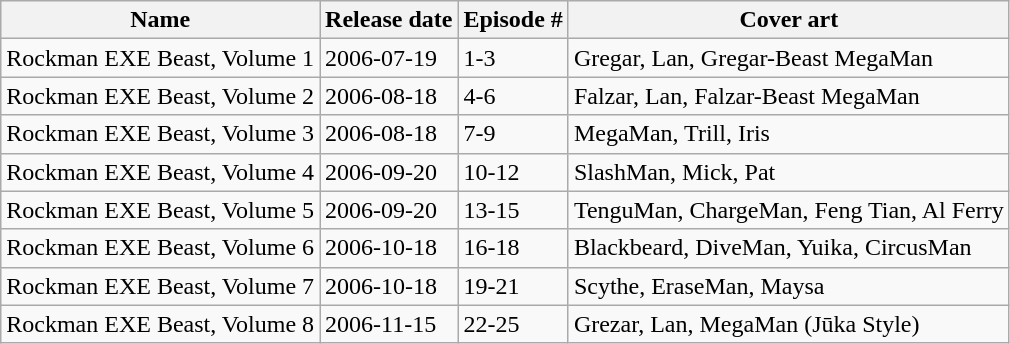<table class="wikitable">
<tr>
<th>Name</th>
<th>Release date</th>
<th>Episode #</th>
<th>Cover art</th>
</tr>
<tr>
<td>Rockman EXE Beast, Volume 1</td>
<td>2006-07-19</td>
<td>1-3</td>
<td>Gregar, Lan, Gregar-Beast MegaMan</td>
</tr>
<tr>
<td>Rockman EXE Beast, Volume 2</td>
<td>2006-08-18</td>
<td>4-6</td>
<td>Falzar, Lan, Falzar-Beast MegaMan</td>
</tr>
<tr>
<td>Rockman EXE Beast, Volume 3</td>
<td>2006-08-18</td>
<td>7-9</td>
<td>MegaMan, Trill, Iris</td>
</tr>
<tr>
<td>Rockman EXE Beast, Volume 4</td>
<td>2006-09-20</td>
<td>10-12</td>
<td>SlashMan, Mick, Pat</td>
</tr>
<tr>
<td>Rockman EXE Beast, Volume 5</td>
<td>2006-09-20</td>
<td>13-15</td>
<td>TenguMan, ChargeMan, Feng Tian, Al Ferry</td>
</tr>
<tr>
<td>Rockman EXE Beast, Volume 6</td>
<td>2006-10-18</td>
<td>16-18</td>
<td>Blackbeard, DiveMan, Yuika, CircusMan</td>
</tr>
<tr>
<td>Rockman EXE Beast, Volume 7</td>
<td>2006-10-18</td>
<td>19-21</td>
<td>Scythe, EraseMan, Maysa</td>
</tr>
<tr>
<td>Rockman EXE Beast, Volume 8</td>
<td>2006-11-15</td>
<td>22-25</td>
<td>Grezar, Lan, MegaMan (Jūka Style)</td>
</tr>
</table>
